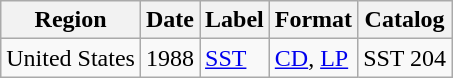<table class="wikitable">
<tr>
<th>Region</th>
<th>Date</th>
<th>Label</th>
<th>Format</th>
<th>Catalog</th>
</tr>
<tr>
<td>United States</td>
<td>1988</td>
<td><a href='#'>SST</a></td>
<td><a href='#'>CD</a>, <a href='#'>LP</a></td>
<td>SST 204</td>
</tr>
</table>
